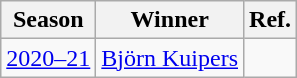<table class="wikitable">
<tr>
<th>Season</th>
<th>Winner</th>
<th>Ref.</th>
</tr>
<tr>
<td><a href='#'>2020–21</a></td>
<td><a href='#'>Björn Kuipers</a></td>
<td></td>
</tr>
</table>
